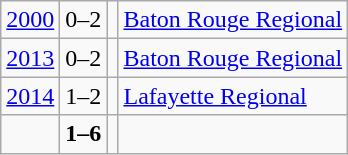<table class="wikitable">
<tr>
<td><a href='#'>2000</a></td>
<td>0–2</td>
<td></td>
<td><a href='#'>Baton Rouge Regional</a></td>
</tr>
<tr>
<td><a href='#'>2013</a></td>
<td>0–2</td>
<td></td>
<td><a href='#'>Baton Rouge Regional</a></td>
</tr>
<tr>
<td><a href='#'>2014</a></td>
<td>1–2</td>
<td></td>
<td><a href='#'>Lafayette Regional</a></td>
</tr>
<tr>
<td></td>
<td><strong>1–6</strong></td>
<td><strong></strong></td>
<td></td>
</tr>
</table>
